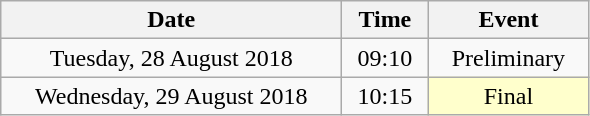<table class = "wikitable" style="text-align:center;">
<tr>
<th width=220>Date</th>
<th width=50>Time</th>
<th width=100>Event</th>
</tr>
<tr>
<td>Tuesday, 28 August 2018</td>
<td>09:10</td>
<td>Preliminary</td>
</tr>
<tr>
<td>Wednesday, 29 August 2018</td>
<td>10:15</td>
<td bgcolor=ffffcc>Final</td>
</tr>
</table>
